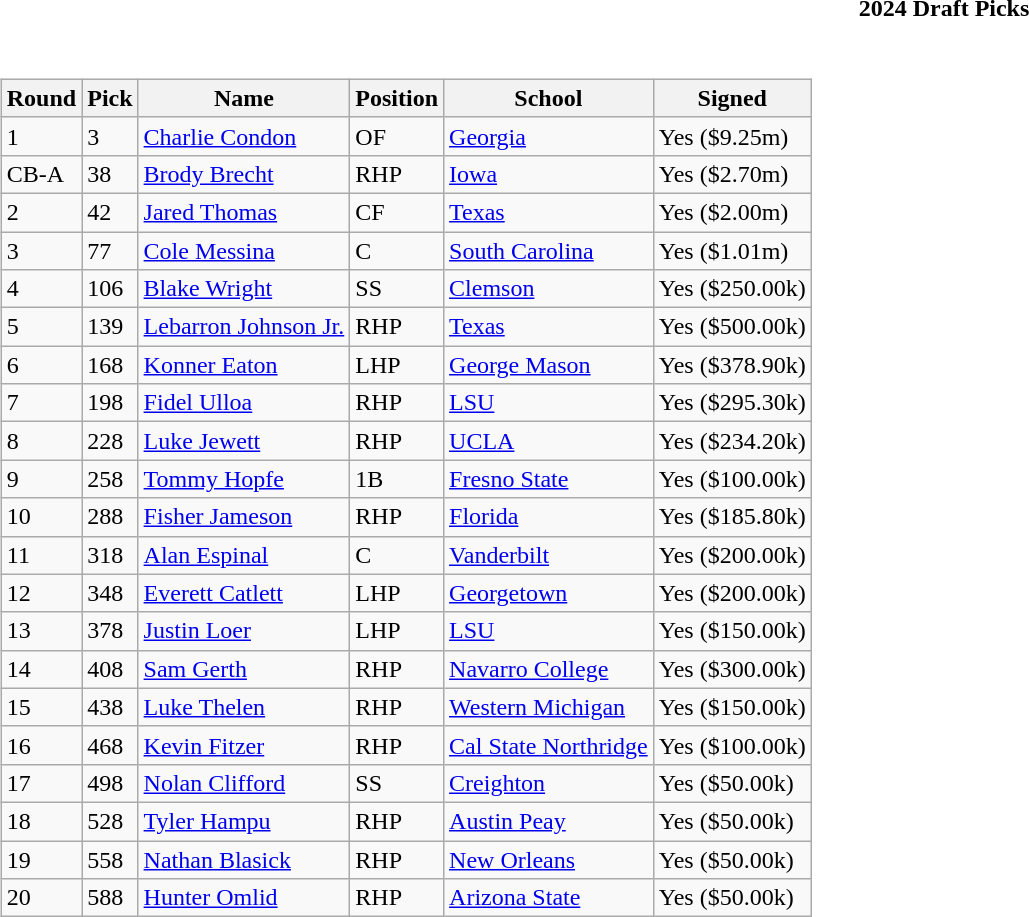<table class="toccolours collapsible collapsed" style="width:100%; background:inherit">
<tr>
<th>2024 Draft Picks</th>
</tr>
<tr>
<td><br><table class="wikitable">
<tr>
<th>Round</th>
<th>Pick</th>
<th>Name</th>
<th>Position</th>
<th>School</th>
<th>Signed</th>
</tr>
<tr>
<td>1</td>
<td>3</td>
<td><a href='#'>Charlie Condon</a></td>
<td>OF</td>
<td><a href='#'>Georgia</a></td>
<td>Yes ($9.25m)</td>
</tr>
<tr>
<td>CB-A</td>
<td>38</td>
<td><a href='#'>Brody Brecht</a></td>
<td>RHP</td>
<td><a href='#'>Iowa</a></td>
<td>Yes ($2.70m)</td>
</tr>
<tr>
<td>2</td>
<td>42</td>
<td><a href='#'>Jared Thomas</a></td>
<td>CF</td>
<td><a href='#'>Texas</a></td>
<td>Yes ($2.00m)</td>
</tr>
<tr>
<td>3</td>
<td>77</td>
<td><a href='#'>Cole Messina</a></td>
<td>C</td>
<td><a href='#'>South Carolina</a></td>
<td>Yes ($1.01m)</td>
</tr>
<tr>
<td>4</td>
<td>106</td>
<td><a href='#'>Blake Wright</a></td>
<td>SS</td>
<td><a href='#'>Clemson</a></td>
<td>Yes ($250.00k)</td>
</tr>
<tr>
<td>5</td>
<td>139</td>
<td><a href='#'>Lebarron Johnson Jr.</a></td>
<td>RHP</td>
<td><a href='#'>Texas</a></td>
<td>Yes ($500.00k)</td>
</tr>
<tr>
<td>6</td>
<td>168</td>
<td><a href='#'>Konner Eaton</a></td>
<td>LHP</td>
<td><a href='#'>George Mason</a></td>
<td>Yes ($378.90k)</td>
</tr>
<tr>
<td>7</td>
<td>198</td>
<td><a href='#'>Fidel Ulloa</a></td>
<td>RHP</td>
<td><a href='#'>LSU</a></td>
<td>Yes ($295.30k)</td>
</tr>
<tr>
<td>8</td>
<td>228</td>
<td><a href='#'>Luke Jewett</a></td>
<td>RHP</td>
<td><a href='#'>UCLA</a></td>
<td>Yes ($234.20k)</td>
</tr>
<tr>
<td>9</td>
<td>258</td>
<td><a href='#'>Tommy Hopfe</a></td>
<td>1B</td>
<td><a href='#'>Fresno State</a></td>
<td>Yes ($100.00k)</td>
</tr>
<tr>
<td>10</td>
<td>288</td>
<td><a href='#'>Fisher Jameson</a></td>
<td>RHP</td>
<td><a href='#'>Florida</a></td>
<td>Yes ($185.80k)</td>
</tr>
<tr>
<td>11</td>
<td>318</td>
<td><a href='#'>Alan Espinal</a></td>
<td>C</td>
<td><a href='#'>Vanderbilt</a></td>
<td>Yes ($200.00k)</td>
</tr>
<tr>
<td>12</td>
<td>348</td>
<td><a href='#'>Everett Catlett</a></td>
<td>LHP</td>
<td><a href='#'>Georgetown</a></td>
<td>Yes ($200.00k)</td>
</tr>
<tr>
<td>13</td>
<td>378</td>
<td><a href='#'>Justin Loer</a></td>
<td>LHP</td>
<td><a href='#'>LSU</a></td>
<td>Yes ($150.00k)</td>
</tr>
<tr>
<td>14</td>
<td>408</td>
<td><a href='#'>Sam Gerth</a></td>
<td>RHP</td>
<td><a href='#'>Navarro College</a></td>
<td>Yes ($300.00k)</td>
</tr>
<tr>
<td>15</td>
<td>438</td>
<td><a href='#'>Luke Thelen</a></td>
<td>RHP</td>
<td><a href='#'>Western Michigan</a></td>
<td>Yes ($150.00k)</td>
</tr>
<tr>
<td>16</td>
<td>468</td>
<td><a href='#'>Kevin Fitzer</a></td>
<td>RHP</td>
<td><a href='#'>Cal State Northridge</a></td>
<td>Yes ($100.00k)</td>
</tr>
<tr>
<td>17</td>
<td>498</td>
<td><a href='#'>Nolan Clifford</a></td>
<td>SS</td>
<td><a href='#'>Creighton</a></td>
<td>Yes ($50.00k)</td>
</tr>
<tr>
<td>18</td>
<td>528</td>
<td><a href='#'>Tyler Hampu</a></td>
<td>RHP</td>
<td><a href='#'>Austin Peay</a></td>
<td>Yes ($50.00k)</td>
</tr>
<tr>
<td>19</td>
<td>558</td>
<td><a href='#'>Nathan Blasick</a></td>
<td>RHP</td>
<td><a href='#'>New Orleans</a></td>
<td>Yes ($50.00k)</td>
</tr>
<tr>
<td>20</td>
<td>588</td>
<td><a href='#'>Hunter Omlid</a></td>
<td>RHP</td>
<td><a href='#'>Arizona State</a></td>
<td>Yes ($50.00k)</td>
</tr>
</table>
</td>
</tr>
</table>
